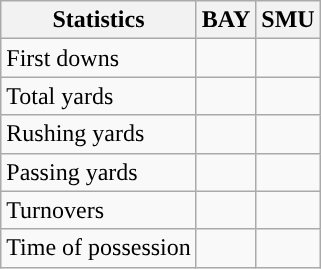<table class="wikitable" style="float:left">
<tr>
<th>Statistics</th>
<th>BAY</th>
<th>SMU</th>
</tr>
<tr>
<td>First downs</td>
<td></td>
<td></td>
</tr>
<tr>
<td>Total yards</td>
<td></td>
<td></td>
</tr>
<tr>
<td>Rushing yards</td>
<td></td>
<td></td>
</tr>
<tr>
<td>Passing yards</td>
<td></td>
<td></td>
</tr>
<tr>
<td>Turnovers</td>
<td></td>
<td></td>
</tr>
<tr>
<td>Time of possession</td>
<td></td>
<td></td>
</tr>
</table>
